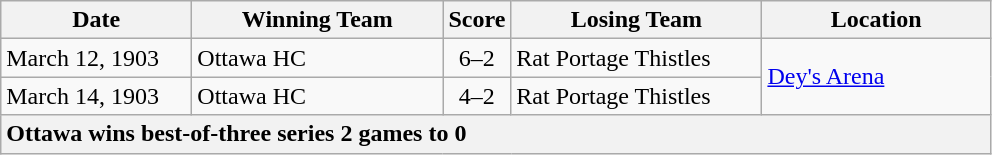<table class="wikitable">
<tr>
<th width="120">Date</th>
<th width="160">Winning Team</th>
<th width="5">Score</th>
<th width="160">Losing Team</th>
<th width="145">Location</th>
</tr>
<tr>
<td>March 12, 1903</td>
<td>Ottawa HC</td>
<td align="center">6–2</td>
<td>Rat Portage Thistles</td>
<td rowspan="2"><a href='#'>Dey's Arena</a></td>
</tr>
<tr>
<td>March 14, 1903</td>
<td>Ottawa HC</td>
<td align="center">4–2</td>
<td>Rat Portage Thistles</td>
</tr>
<tr>
<th colspan="5" style="text-align:left;">Ottawa wins best-of-three series 2 games to 0</th>
</tr>
</table>
